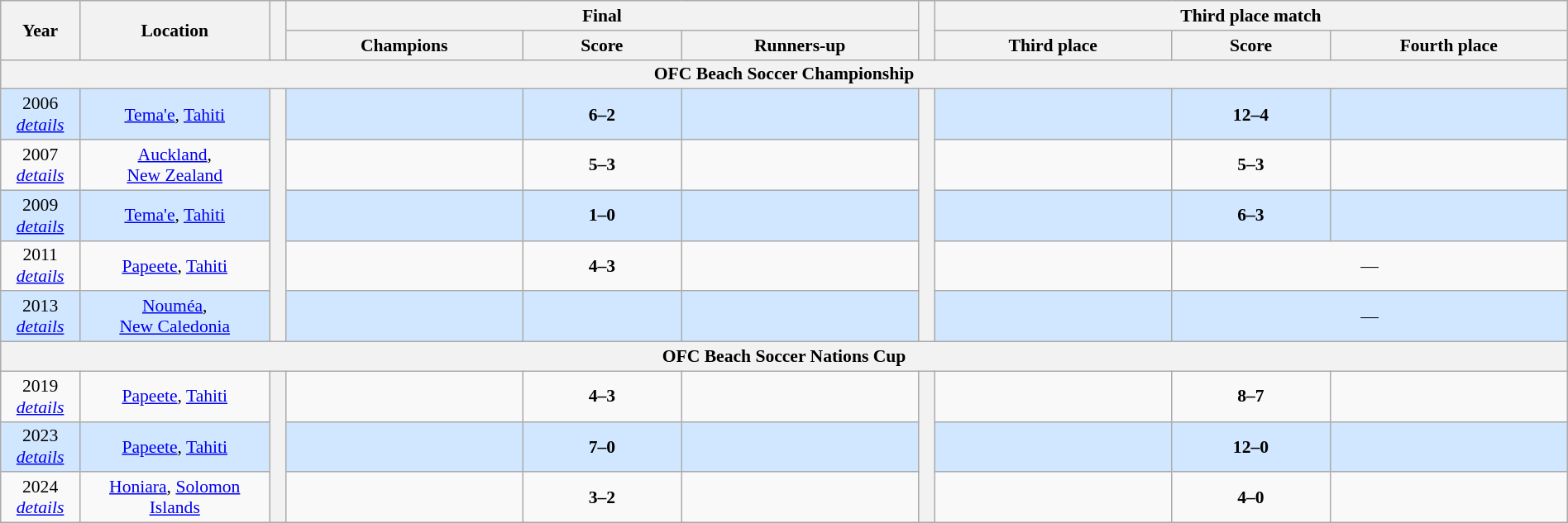<table class="wikitable" style="font-size: 90%; text-align: center; width: 100%;">
<tr>
<th rowspan=2 width="5%">Year</th>
<th rowspan=2 width="12%">Location</th>
<th width = 1% rowspan=2></th>
<th colspan=3>Final</th>
<th width = 1% rowspan=2></th>
<th colspan=3>Third place match</th>
</tr>
<tr>
<th width="15%">Champions</th>
<th width="10%">Score</th>
<th width="15%">Runners-up</th>
<th width="15%">Third place</th>
<th width="10%">Score</th>
<th width="15%">Fourth place</th>
</tr>
<tr>
<th colspan=10>OFC Beach Soccer Championship</th>
</tr>
<tr bgcolor=#D0E7FF>
<td>2006<br><em><a href='#'>details</a></em></td>
<td> <a href='#'>Tema'e</a>, <a href='#'>Tahiti</a></td>
<th width = 1% rowspan=5></th>
<td><strong></strong></td>
<td><strong>6–2</strong></td>
<td></td>
<th width = 1% rowspan=5></th>
<td></td>
<td><strong>12–4</strong></td>
<td></td>
</tr>
<tr>
<td>2007<br><em><a href='#'>details</a></em></td>
<td> <a href='#'>Auckland</a>,<br><a href='#'>New Zealand</a></td>
<td><strong></strong></td>
<td><strong>5–3</strong></td>
<td></td>
<td></td>
<td><strong>5–3</strong></td>
<td></td>
</tr>
<tr bgcolor=#D0E7FF>
<td>2009<br><em><a href='#'>details</a></em></td>
<td> <a href='#'>Tema'e</a>, <a href='#'>Tahiti</a></td>
<td><strong></strong></td>
<td><strong>1–0</strong></td>
<td></td>
<td></td>
<td><strong>6–3</strong></td>
<td></td>
</tr>
<tr>
<td>2011<br><em><a href='#'>details</a></em></td>
<td> <a href='#'>Papeete</a>, <a href='#'>Tahiti</a></td>
<td><strong></strong></td>
<td><strong>4–3</strong></td>
<td></td>
<td></td>
<td colspan=2>—</td>
</tr>
<tr bgcolor=#D0E7FF>
<td>2013<br><em><a href='#'>details</a></em></td>
<td> <a href='#'>Nouméa</a>,<br><a href='#'>New Caledonia</a></td>
<td><strong></strong></td>
<td><big><strong></strong></big></td>
<td></td>
<td></td>
<td colspan=2>—</td>
</tr>
<tr>
<th colspan=10>OFC Beach Soccer Nations Cup</th>
</tr>
<tr>
<td>2019<br><em><a href='#'>details</a></em></td>
<td> <a href='#'>Papeete</a>, <a href='#'>Tahiti</a></td>
<th rowspan=3 width = 1%></th>
<td><strong></strong></td>
<td><strong>4–3</strong></td>
<td></td>
<th rowspan=3 width = 1%></th>
<td></td>
<td><strong>8–7 </strong></td>
<td></td>
</tr>
<tr bgcolor=#D0E7FF>
<td>2023<br><em><a href='#'>details</a></em></td>
<td> <a href='#'>Papeete</a>, <a href='#'>Tahiti</a></td>
<td><strong></strong></td>
<td><strong>7–0</strong></td>
<td></td>
<td></td>
<td><strong>12–0</strong></td>
<td></td>
</tr>
<tr>
<td>2024<br><em><a href='#'>details</a></em></td>
<td> <a href='#'>Honiara</a>, <a href='#'>Solomon Islands</a></td>
<td><strong></strong></td>
<td><strong>3–2</strong></td>
<td></td>
<td></td>
<td><strong>4–0</strong></td>
<td></td>
</tr>
</table>
